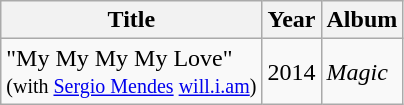<table class="wikitable">
<tr>
<th>Title</th>
<th>Year</th>
<th>Album</th>
</tr>
<tr>
<td>"My My My My Love"<br><small>(with <a href='#'>Sergio Mendes</a> <a href='#'>will.i.am</a>)</small></td>
<td>2014</td>
<td><em>Magic</em></td>
</tr>
</table>
